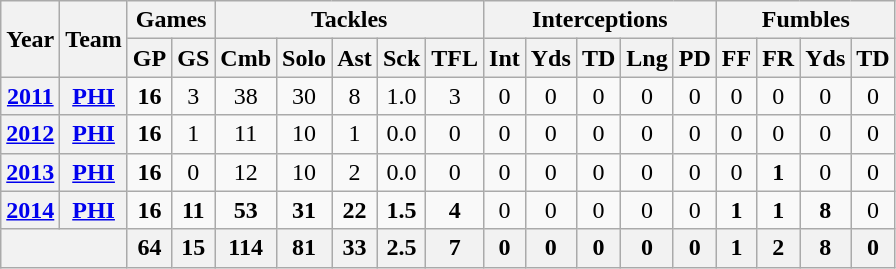<table class="wikitable" style="text-align:center">
<tr>
<th rowspan="2">Year</th>
<th rowspan="2">Team</th>
<th colspan="2">Games</th>
<th colspan="5">Tackles</th>
<th colspan="5">Interceptions</th>
<th colspan="4">Fumbles</th>
</tr>
<tr>
<th>GP</th>
<th>GS</th>
<th>Cmb</th>
<th>Solo</th>
<th>Ast</th>
<th>Sck</th>
<th>TFL</th>
<th>Int</th>
<th>Yds</th>
<th>TD</th>
<th>Lng</th>
<th>PD</th>
<th>FF</th>
<th>FR</th>
<th>Yds</th>
<th>TD</th>
</tr>
<tr>
<th><a href='#'>2011</a></th>
<th><a href='#'>PHI</a></th>
<td><strong>16</strong></td>
<td>3</td>
<td>38</td>
<td>30</td>
<td>8</td>
<td>1.0</td>
<td>3</td>
<td>0</td>
<td>0</td>
<td>0</td>
<td>0</td>
<td>0</td>
<td>0</td>
<td>0</td>
<td>0</td>
<td>0</td>
</tr>
<tr>
<th><a href='#'>2012</a></th>
<th><a href='#'>PHI</a></th>
<td><strong>16</strong></td>
<td>1</td>
<td>11</td>
<td>10</td>
<td>1</td>
<td>0.0</td>
<td>0</td>
<td>0</td>
<td>0</td>
<td>0</td>
<td>0</td>
<td>0</td>
<td>0</td>
<td>0</td>
<td>0</td>
<td>0</td>
</tr>
<tr>
<th><a href='#'>2013</a></th>
<th><a href='#'>PHI</a></th>
<td><strong>16</strong></td>
<td>0</td>
<td>12</td>
<td>10</td>
<td>2</td>
<td>0.0</td>
<td>0</td>
<td>0</td>
<td>0</td>
<td>0</td>
<td>0</td>
<td>0</td>
<td>0</td>
<td><strong>1</strong></td>
<td>0</td>
<td>0</td>
</tr>
<tr>
<th><a href='#'>2014</a></th>
<th><a href='#'>PHI</a></th>
<td><strong>16</strong></td>
<td><strong>11</strong></td>
<td><strong>53</strong></td>
<td><strong>31</strong></td>
<td><strong>22</strong></td>
<td><strong>1.5</strong></td>
<td><strong>4</strong></td>
<td>0</td>
<td>0</td>
<td>0</td>
<td>0</td>
<td>0</td>
<td><strong>1</strong></td>
<td><strong>1</strong></td>
<td><strong>8</strong></td>
<td>0</td>
</tr>
<tr>
<th colspan="2"></th>
<th>64</th>
<th>15</th>
<th>114</th>
<th>81</th>
<th>33</th>
<th>2.5</th>
<th>7</th>
<th>0</th>
<th>0</th>
<th>0</th>
<th>0</th>
<th>0</th>
<th>1</th>
<th>2</th>
<th>8</th>
<th>0</th>
</tr>
</table>
